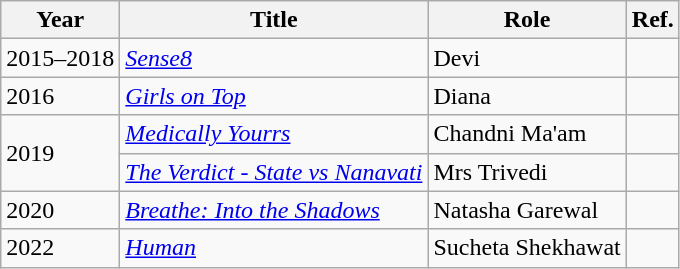<table class="wikitable sortable">
<tr>
<th>Year</th>
<th>Title</th>
<th>Role</th>
<th>Ref.</th>
</tr>
<tr>
<td>2015–2018</td>
<td><em><a href='#'>Sense8</a></em></td>
<td>Devi</td>
<td></td>
</tr>
<tr>
<td>2016</td>
<td><a href='#'><em>Girls on Top</em></a></td>
<td>Diana</td>
<td></td>
</tr>
<tr>
<td rowspan="2">2019</td>
<td><em><a href='#'>Medically Yourrs</a></em></td>
<td>Chandni Ma'am</td>
<td></td>
</tr>
<tr>
<td><em><a href='#'>The Verdict - State vs Nanavati</a></em></td>
<td>Mrs Trivedi</td>
<td></td>
</tr>
<tr>
<td>2020</td>
<td><em><a href='#'>Breathe: Into the Shadows</a></em></td>
<td>Natasha Garewal</td>
<td></td>
</tr>
<tr>
<td>2022</td>
<td><em><a href='#'>Human</a></em></td>
<td>Sucheta Shekhawat</td>
<td></td>
</tr>
</table>
